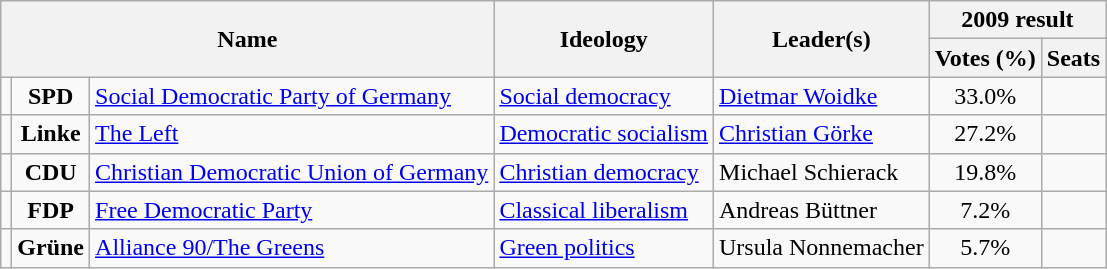<table class="wikitable">
<tr>
<th rowspan=2 colspan=3>Name</th>
<th rowspan=2>Ideology</th>
<th rowspan=2>Leader(s)</th>
<th colspan=2>2009 result</th>
</tr>
<tr>
<th>Votes (%)</th>
<th>Seats</th>
</tr>
<tr>
<td bgcolor=></td>
<td align=center><strong>SPD</strong></td>
<td><a href='#'>Social Democratic Party of Germany</a><br></td>
<td><a href='#'>Social democracy</a></td>
<td><a href='#'>Dietmar Woidke</a></td>
<td align=center>33.0%</td>
<td></td>
</tr>
<tr>
<td bgcolor=></td>
<td align=center><strong>Linke</strong></td>
<td><a href='#'>The Left</a><br></td>
<td><a href='#'>Democratic socialism</a></td>
<td><a href='#'>Christian Görke</a></td>
<td align=center>27.2%</td>
<td></td>
</tr>
<tr>
<td bgcolor=></td>
<td align=center><strong>CDU</strong></td>
<td><a href='#'>Christian Democratic Union of Germany</a><br></td>
<td><a href='#'>Christian democracy</a></td>
<td>Michael Schierack</td>
<td align=center>19.8%</td>
<td></td>
</tr>
<tr>
<td bgcolor=></td>
<td align=center><strong>FDP</strong></td>
<td><a href='#'>Free Democratic Party</a><br></td>
<td><a href='#'>Classical liberalism</a></td>
<td>Andreas Büttner</td>
<td align=center>7.2%</td>
<td></td>
</tr>
<tr>
<td bgcolor=></td>
<td align=center><strong>Grüne</strong></td>
<td><a href='#'>Alliance 90/The Greens</a><br></td>
<td><a href='#'>Green politics</a></td>
<td>Ursula Nonnemacher</td>
<td align=center>5.7%</td>
<td></td>
</tr>
</table>
